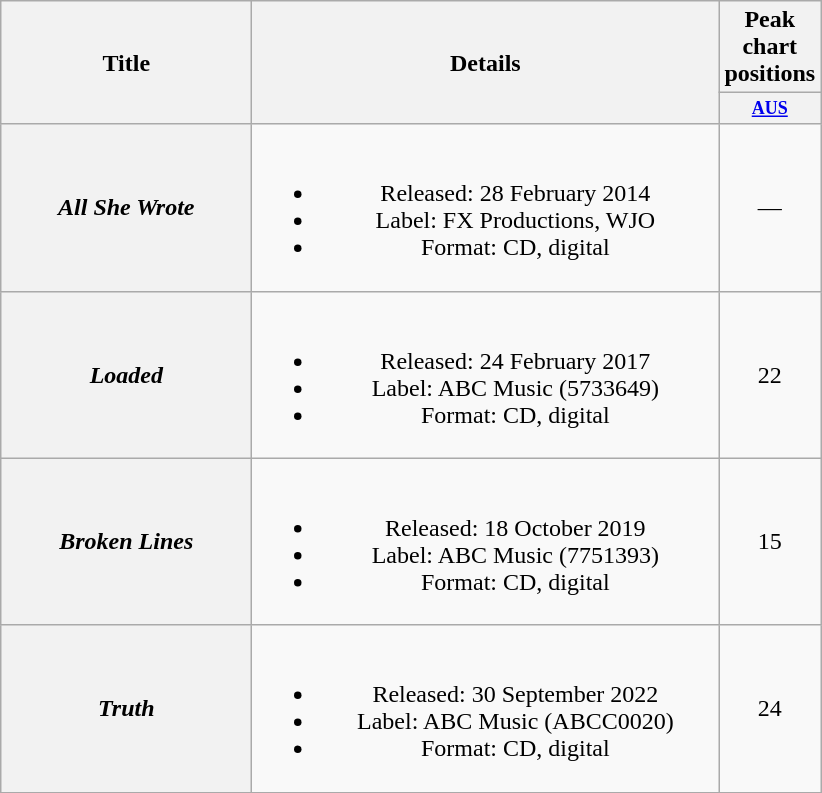<table class="wikitable plainrowheaders" style="text-align:center;" border="1">
<tr>
<th scope="col" rowspan="2" style="width:10em;">Title</th>
<th scope="col" rowspan="2" style="width:19em;">Details</th>
<th scope="col" colspan="1">Peak chart positions</th>
</tr>
<tr>
<th style="width:3em;font-size:75%"><a href='#'>AUS</a><br></th>
</tr>
<tr>
<th scope="row"><em>All She Wrote</em></th>
<td><br><ul><li>Released: 28 February 2014</li><li>Label: FX Productions, WJO</li><li>Format: CD, digital</li></ul></td>
<td>—</td>
</tr>
<tr>
<th scope="row"><em>Loaded</em></th>
<td><br><ul><li>Released: 24 February 2017</li><li>Label: ABC Music (5733649)</li><li>Format: CD, digital</li></ul></td>
<td>22</td>
</tr>
<tr>
<th scope="row"><em>Broken Lines</em></th>
<td><br><ul><li>Released: 18 October 2019</li><li>Label: ABC Music (7751393)</li><li>Format: CD, digital</li></ul></td>
<td>15</td>
</tr>
<tr>
<th scope="row"><em>Truth</em></th>
<td><br><ul><li>Released: 30 September 2022</li><li>Label: ABC Music (ABCC0020)</li><li>Format: CD, digital</li></ul></td>
<td>24 <br></td>
</tr>
</table>
